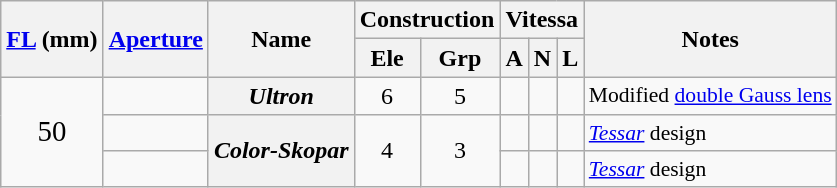<table class="wikitable sortable" style="font-size:100%;text-align:center;">
<tr>
<th rowspan=2><a href='#'>FL</a> (mm)</th>
<th rowspan=2><a href='#'>Aperture</a></th>
<th rowspan=2>Name</th>
<th colspan=2>Construction</th>
<th colspan=3>Vitessa</th>
<th rowspan=2 class="unsortable">Notes</th>
</tr>
<tr>
<th>Ele</th>
<th>Grp</th>
<th>A</th>
<th>N</th>
<th>L</th>
</tr>
<tr>
<td style="font-size:120%;" rowspan=3>50</td>
<td></td>
<th><em>Ultron</em></th>
<td>6</td>
<td>5</td>
<td></td>
<td></td>
<td></td>
<td style="font-size:90%;text-align:left;">Modified <a href='#'>double Gauss lens</a></td>
</tr>
<tr>
<td></td>
<th rowspan=2><em>Color-Skopar</em></th>
<td rowspan=2>4</td>
<td rowspan=2>3</td>
<td></td>
<td></td>
<td></td>
<td style="font-size:90%;text-align:left;"><a href='#'><em>Tessar</em></a> design</td>
</tr>
<tr>
<td></td>
<td></td>
<td></td>
<td></td>
<td style="font-size:90%;text-align:left;"><a href='#'><em>Tessar</em></a> design</td>
</tr>
</table>
